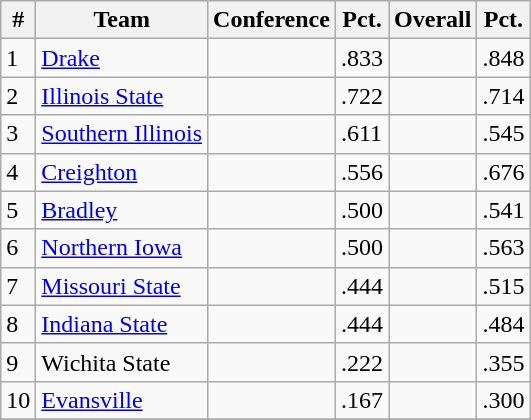<table class="wikitable">
<tr>
<th>#</th>
<th>Team</th>
<th>Conference</th>
<th>Pct.</th>
<th>Overall</th>
<th>Pct.</th>
</tr>
<tr>
<td>1</td>
<td><a href='#'>Drake</a></td>
<td></td>
<td>.833</td>
<td></td>
<td>.848</td>
</tr>
<tr>
<td>2</td>
<td><a href='#'>Illinois State</a></td>
<td></td>
<td>.722</td>
<td></td>
<td>.714</td>
</tr>
<tr>
<td>3</td>
<td><a href='#'>Southern Illinois</a></td>
<td></td>
<td>.611</td>
<td></td>
<td>.545</td>
</tr>
<tr>
<td>4</td>
<td><a href='#'>Creighton</a></td>
<td></td>
<td>.556</td>
<td></td>
<td>.676</td>
</tr>
<tr>
<td>5</td>
<td><a href='#'>Bradley</a></td>
<td></td>
<td>.500</td>
<td></td>
<td>.541</td>
</tr>
<tr>
<td>6</td>
<td><a href='#'>Northern Iowa</a></td>
<td></td>
<td>.500</td>
<td></td>
<td>.563</td>
</tr>
<tr>
<td>7</td>
<td><a href='#'>Missouri State</a></td>
<td></td>
<td>.444</td>
<td></td>
<td>.515</td>
</tr>
<tr>
<td>8</td>
<td><a href='#'>Indiana State</a></td>
<td></td>
<td>.444</td>
<td></td>
<td>.484</td>
</tr>
<tr>
<td>9</td>
<td>Wichita State</td>
<td></td>
<td>.222</td>
<td></td>
<td>.355</td>
</tr>
<tr>
<td>10</td>
<td><a href='#'>Evansville</a></td>
<td></td>
<td>.167</td>
<td></td>
<td>.300</td>
</tr>
<tr>
</tr>
</table>
